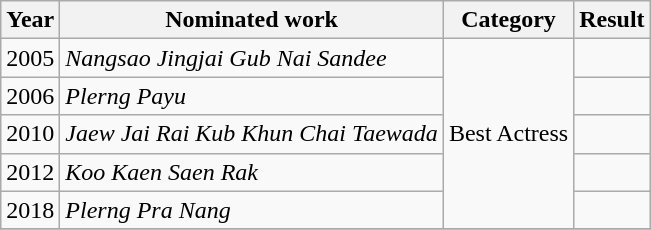<table class="wikitable">
<tr>
<th>Year</th>
<th>Nominated work</th>
<th>Category</th>
<th>Result</th>
</tr>
<tr>
<td rowspan = "1" align = "center">2005</td>
<td><em>Nangsao Jingjai Gub Nai Sandee</em></td>
<td rowspan="5">Best Actress</td>
<td></td>
</tr>
<tr>
<td rowspan = "1" align = "center">2006</td>
<td><em>Plerng Payu</em></td>
<td></td>
</tr>
<tr>
<td rowspan = "1" align = "center">2010</td>
<td><em>Jaew Jai Rai Kub Khun Chai Taewada</em></td>
<td></td>
</tr>
<tr>
<td rowspan = "1" align = "center">2012</td>
<td><em>Koo Kaen Saen Rak</em></td>
<td></td>
</tr>
<tr>
<td rowspan = "1" align = "center">2018</td>
<td><em>Plerng Pra Nang</em></td>
<td></td>
</tr>
<tr>
</tr>
</table>
